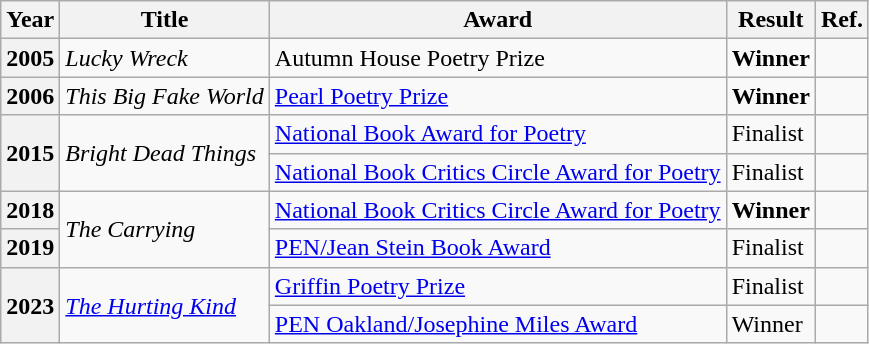<table class="wikitable sortable mw-collapsible">
<tr>
<th>Year</th>
<th>Title</th>
<th>Award</th>
<th>Result</th>
<th>Ref.</th>
</tr>
<tr>
<th>2005</th>
<td><em>Lucky Wreck</em></td>
<td>Autumn House Poetry Prize</td>
<td><strong>Winner</strong></td>
<td></td>
</tr>
<tr>
<th>2006</th>
<td><em>This Big Fake World</em></td>
<td><a href='#'>Pearl Poetry Prize</a></td>
<td><strong>Winner</strong></td>
<td></td>
</tr>
<tr>
<th rowspan="2">2015</th>
<td rowspan="2"><em>Bright Dead Things</em></td>
<td><a href='#'>National Book Award for Poetry</a></td>
<td>Finalist</td>
<td></td>
</tr>
<tr>
<td><a href='#'>National Book Critics Circle Award for Poetry</a></td>
<td>Finalist</td>
<td></td>
</tr>
<tr>
<th>2018</th>
<td rowspan="2"><em>The Carrying</em></td>
<td><a href='#'>National Book Critics Circle Award for Poetry</a></td>
<td><strong>Winner</strong></td>
<td></td>
</tr>
<tr>
<th>2019</th>
<td><a href='#'>PEN/Jean Stein Book Award</a></td>
<td>Finalist</td>
<td></td>
</tr>
<tr>
<th rowspan="2">2023</th>
<td rowspan="2"><em><a href='#'>The Hurting Kind</a></em></td>
<td><a href='#'>Griffin Poetry Prize</a></td>
<td>Finalist</td>
<td></td>
</tr>
<tr>
<td><a href='#'>PEN Oakland/Josephine Miles Award</a></td>
<td>Winner</td>
<td></td>
</tr>
</table>
